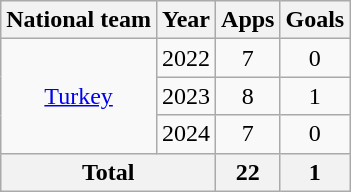<table class="wikitable" style="text-align:center">
<tr>
<th>National team</th>
<th>Year</th>
<th>Apps</th>
<th>Goals</th>
</tr>
<tr>
<td rowspan="3"><a href='#'>Turkey</a></td>
<td>2022</td>
<td>7</td>
<td>0</td>
</tr>
<tr>
<td>2023</td>
<td>8</td>
<td>1</td>
</tr>
<tr>
<td>2024</td>
<td>7</td>
<td>0</td>
</tr>
<tr>
<th colspan="2">Total</th>
<th>22</th>
<th>1</th>
</tr>
</table>
